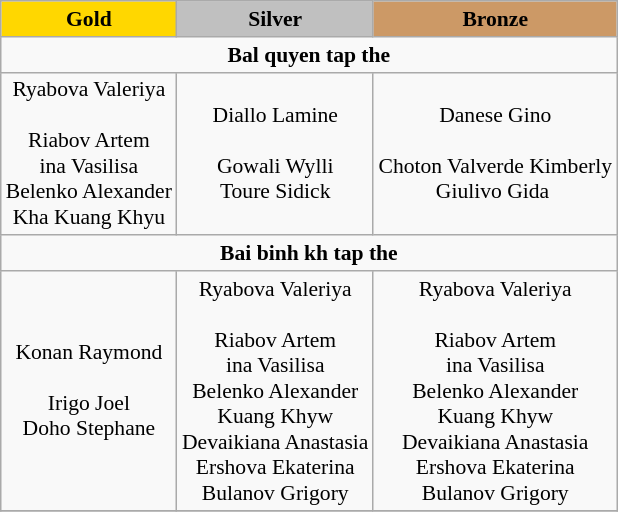<table class="wikitable" style="text-align:center; font-size:90%;">
<tr>
<td style="background:gold;  font-weight:bold;">Gold</td>
<td style="background:silver;  font-weight:bold;">Silver</td>
<td style="background:#cc9966;  font-weight:bold;">Bronze</td>
</tr>
<tr>
<td colspan="3"><strong>Bal quyen tap the</strong></td>
</tr>
<tr>
<td>Ryabova Valeriya <br><br>Riabov Artem <br>
ina Vasilisa <br>
Belenko Alexander <br>
Kha Kuang Khyu</td>
<td>Diallo Lamine <br><br>Gowali Wylli <br>
Toure Sidick</td>
<td>Danese Gino <br><br>Choton Valverde Kimberly <br>
Giulivo Gida </td>
</tr>
<tr>
<td colspan="3"><strong>Bai binh kh tap the</strong></td>
</tr>
<tr>
<td> Konan Raymond <br><br>Irigo Joel <br>
Doho Stephane</td>
<td> Ryabova Valeriya <br><br>Riabov Artem <br>
ina Vasilisa <br>
Belenko Alexander <br>
Kuang Khyw <br>
Devaikiana Anastasia <br>
Ershova Ekaterina <br>
Bulanov Grigory</td>
<td> Ryabova Valeriya <br><br>Riabov Artem <br>
ina Vasilisa <br>
Belenko Alexander <br>
Kuang Khyw <br>
Devaikiana Anastasia <br>
Ershova Ekaterina <br>
Bulanov Grigory</td>
</tr>
<tr>
</tr>
</table>
